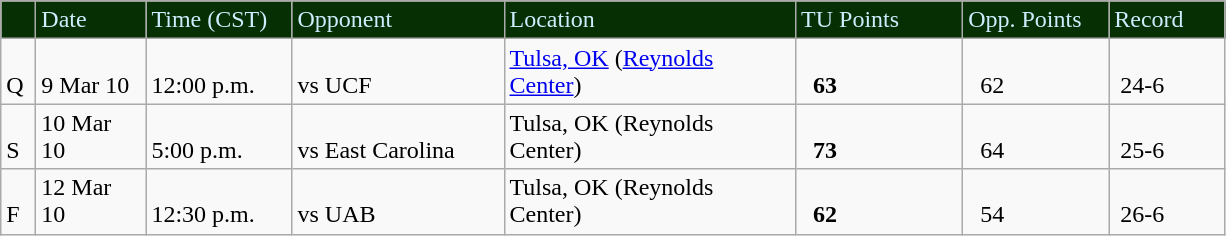<table class="wikitable sortable">
<tr style="background-color:#063003;color:#CCEEFF"  valign="bottom">
<td width="16"   height="13"> </td>
<td width="66">Date</td>
<td width="90">Time (CST)</td>
<td width="134">Opponent</td>
<td width="187">Location</td>
<td width="104">TU Points</td>
<td width="90">Opp. Points</td>
<td width="70">Record</td>
</tr>
<tr valign="bottom">
<td height="13">Q</td>
<td>9 Mar 10</td>
<td>12:00 p.m.</td>
<td>vs UCF</td>
<td><a href='#'>Tulsa, OK</a> (<a href='#'>Reynolds Center</a>)</td>
<td>  <strong>63</strong></td>
<td>  62</td>
<td> 24-6</td>
</tr>
<tr valign="bottom">
<td height="13">S</td>
<td>10 Mar 10</td>
<td>5:00 p.m.</td>
<td>vs East Carolina</td>
<td>Tulsa, OK (Reynolds Center)</td>
<td>  <strong>73</strong></td>
<td>  64</td>
<td> 25-6</td>
</tr>
<tr valign="bottom">
<td height="13">F</td>
<td>12 Mar 10</td>
<td>12:30 p.m.</td>
<td>vs UAB</td>
<td>Tulsa, OK (Reynolds Center)</td>
<td>  <strong>62</strong></td>
<td>  54</td>
<td> 26-6</td>
</tr>
</table>
